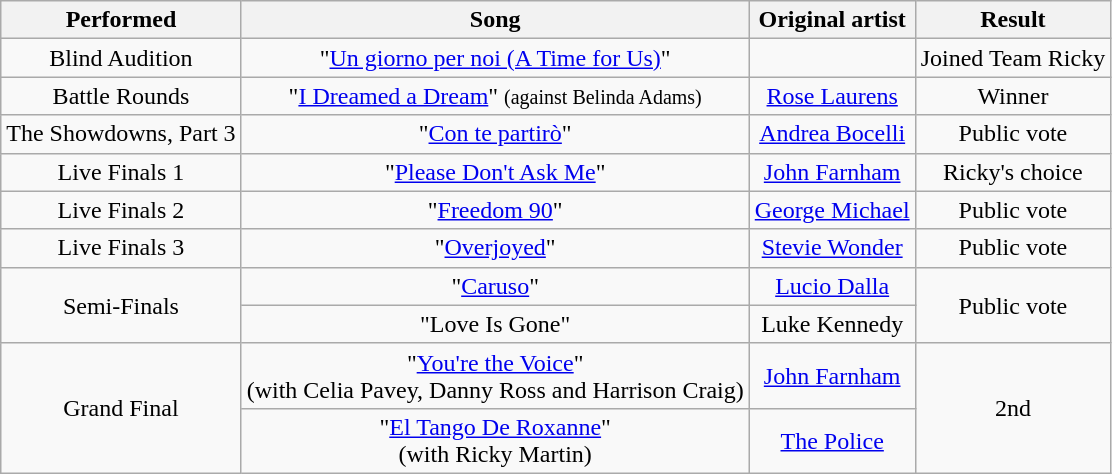<table class="wikitable plainrowheaders" style="text-align:center;">
<tr>
<th scope="col">Performed</th>
<th scope="col">Song</th>
<th scope="col">Original artist</th>
<th scope="col">Result</th>
</tr>
<tr>
<td>Blind Audition</td>
<td>"<a href='#'>Un giorno per noi (A Time for Us)</a>"</td>
<td></td>
<td>Joined Team Ricky</td>
</tr>
<tr>
<td>Battle Rounds</td>
<td>"<a href='#'>I Dreamed a Dream</a>" <small>(against Belinda Adams)</small></td>
<td><a href='#'>Rose Laurens</a></td>
<td>Winner</td>
</tr>
<tr>
<td>The Showdowns, Part 3</td>
<td>"<a href='#'>Con te partirò</a>"</td>
<td><a href='#'>Andrea Bocelli</a></td>
<td>Public vote</td>
</tr>
<tr>
<td>Live Finals 1</td>
<td>"<a href='#'>Please Don't Ask Me</a>"</td>
<td><a href='#'>John Farnham</a></td>
<td>Ricky's choice</td>
</tr>
<tr>
<td>Live Finals 2</td>
<td>"<a href='#'>Freedom 90</a>"</td>
<td><a href='#'>George Michael</a></td>
<td>Public vote</td>
</tr>
<tr>
<td>Live Finals 3</td>
<td>"<a href='#'>Overjoyed</a>"</td>
<td><a href='#'>Stevie Wonder</a></td>
<td>Public vote</td>
</tr>
<tr>
<td rowspan="2">Semi-Finals</td>
<td>"<a href='#'>Caruso</a>"</td>
<td><a href='#'>Lucio Dalla</a></td>
<td rowspan="2">Public vote</td>
</tr>
<tr>
<td>"Love Is Gone"</td>
<td>Luke Kennedy</td>
</tr>
<tr>
<td rowspan="2">Grand Final</td>
<td>"<a href='#'>You're the Voice</a>" <br>(with Celia Pavey, Danny Ross and Harrison Craig)</td>
<td><a href='#'>John Farnham</a></td>
<td rowspan="2">2nd</td>
</tr>
<tr>
<td>"<a href='#'>El Tango De Roxanne</a>" <br>(with Ricky Martin)</td>
<td><a href='#'>The Police</a></td>
</tr>
</table>
